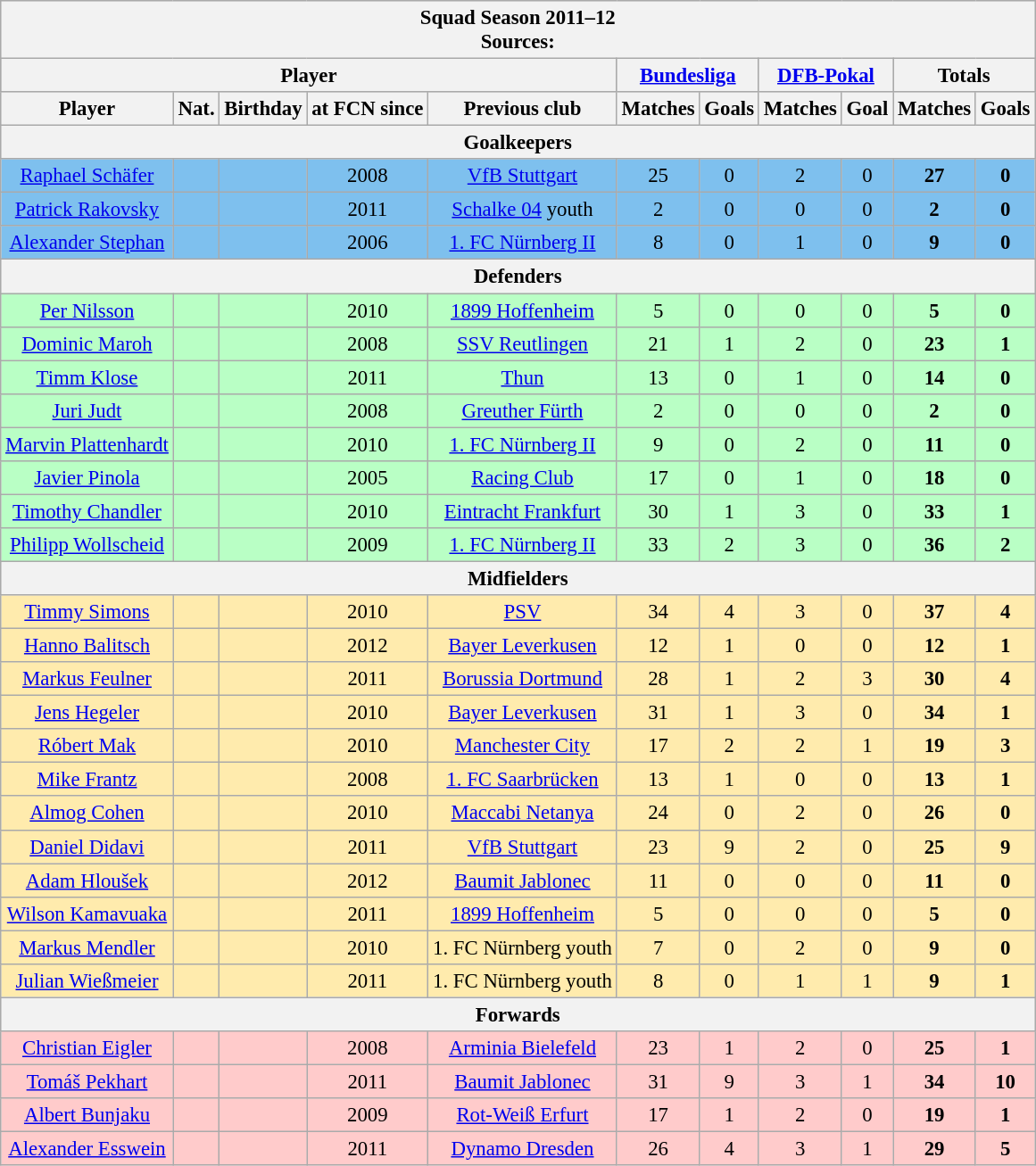<table class="wikitable" style="font-size:95%">
<tr style="text-align:center; background:#dcdcdc;">
<th colspan="11">Squad Season 2011–12<br>Sources:</th>
</tr>
<tr style="text-align:center; background:#9c9c9c;">
<th colspan="5">Player</th>
<th colspan="2"><a href='#'>Bundesliga</a></th>
<th colspan="2"><a href='#'>DFB-Pokal</a></th>
<th colspan="2">Totals</th>
</tr>
<tr style="text-align:center; background:#dcdcdc;">
<th>Player</th>
<th>Nat.</th>
<th>Birthday</th>
<th>at FCN since</th>
<th>Previous club</th>
<th>Matches</th>
<th>Goals</th>
<th>Matches</th>
<th>Goal</th>
<th>Matches</th>
<th>Goals</th>
</tr>
<tr style="text-align:center; background:#dcdcdc;">
<th colspan="11">Goalkeepers</th>
</tr>
<tr style="text-align:center; background:#7ec0ee;">
<td><a href='#'>Raphael Schäfer</a></td>
<td></td>
<td></td>
<td>2008</td>
<td><a href='#'>VfB Stuttgart</a></td>
<td>25</td>
<td>0</td>
<td>2</td>
<td>0</td>
<td><strong>27</strong></td>
<td><strong>0</strong></td>
</tr>
<tr style="text-align:center; background:#7ec0ee;">
<td><a href='#'>Patrick Rakovsky</a></td>
<td></td>
<td></td>
<td>2011</td>
<td><a href='#'>Schalke 04</a> youth</td>
<td>2</td>
<td>0</td>
<td>0</td>
<td>0</td>
<td><strong>2</strong></td>
<td><strong>0</strong></td>
</tr>
<tr style="text-align:center; background:#7ec0ee;">
<td><a href='#'>Alexander Stephan</a></td>
<td></td>
<td></td>
<td>2006</td>
<td><a href='#'>1. FC Nürnberg II</a></td>
<td>8</td>
<td>0</td>
<td>1</td>
<td>0</td>
<td><strong>9</strong></td>
<td><strong>0</strong></td>
</tr>
<tr style="text-align:center; background:#dcdcdc;">
<th colspan="11">Defenders</th>
</tr>
<tr style="text-align:center; background:#b9ffc5;">
<td><a href='#'>Per Nilsson</a></td>
<td></td>
<td></td>
<td>2010</td>
<td><a href='#'>1899 Hoffenheim</a></td>
<td>5</td>
<td>0</td>
<td>0</td>
<td>0</td>
<td><strong>5</strong></td>
<td><strong>0</strong></td>
</tr>
<tr style="text-align:center; background:#b9ffc5;">
<td><a href='#'>Dominic Maroh</a></td>
<td></td>
<td></td>
<td>2008</td>
<td><a href='#'>SSV Reutlingen</a></td>
<td>21</td>
<td>1</td>
<td>2</td>
<td>0</td>
<td><strong>23</strong></td>
<td><strong>1</strong></td>
</tr>
<tr style="text-align:center; background:#b9ffc5;">
<td><a href='#'>Timm Klose</a></td>
<td></td>
<td></td>
<td>2011</td>
<td><a href='#'>Thun</a></td>
<td>13</td>
<td>0</td>
<td>1</td>
<td>0</td>
<td><strong>14</strong></td>
<td><strong>0</strong></td>
</tr>
<tr style="text-align:center; background:#b9ffc5;">
<td><a href='#'>Juri Judt</a></td>
<td></td>
<td></td>
<td>2008</td>
<td><a href='#'>Greuther Fürth</a></td>
<td>2</td>
<td>0</td>
<td>0</td>
<td>0</td>
<td><strong>2</strong></td>
<td><strong>0</strong></td>
</tr>
<tr style="text-align:center; background:#b9ffc5;">
<td><a href='#'>Marvin Plattenhardt</a></td>
<td></td>
<td></td>
<td>2010</td>
<td><a href='#'>1. FC Nürnberg II</a></td>
<td>9</td>
<td>0</td>
<td>2</td>
<td>0</td>
<td><strong>11</strong></td>
<td><strong>0</strong></td>
</tr>
<tr style="text-align:center; background:#b9ffc5;">
<td><a href='#'>Javier Pinola</a></td>
<td></td>
<td></td>
<td>2005</td>
<td><a href='#'>Racing Club</a></td>
<td>17</td>
<td>0</td>
<td>1</td>
<td>0</td>
<td><strong>18</strong></td>
<td><strong>0</strong></td>
</tr>
<tr style="text-align:center; background:#b9ffc5;">
<td><a href='#'>Timothy Chandler</a></td>
<td></td>
<td></td>
<td>2010</td>
<td><a href='#'>Eintracht Frankfurt</a></td>
<td>30</td>
<td>1</td>
<td>3</td>
<td>0</td>
<td><strong>33</strong></td>
<td><strong>1</strong></td>
</tr>
<tr style="text-align:center; background:#b9ffc5;">
<td><a href='#'>Philipp Wollscheid</a></td>
<td></td>
<td></td>
<td>2009</td>
<td><a href='#'>1. FC Nürnberg II</a></td>
<td>33</td>
<td>2</td>
<td>3</td>
<td>0</td>
<td><strong>36</strong></td>
<td><strong>2</strong></td>
</tr>
<tr style="text-align:center; background:#dcdcdc;">
<th colspan="11">Midfielders</th>
</tr>
<tr style="text-align:center; background:#ffebad;">
<td><a href='#'>Timmy Simons</a></td>
<td></td>
<td></td>
<td>2010</td>
<td><a href='#'>PSV</a></td>
<td>34</td>
<td>4</td>
<td>3</td>
<td>0</td>
<td><strong>37</strong></td>
<td><strong>4</strong></td>
</tr>
<tr style="text-align:center; background:#ffebad;">
<td><a href='#'>Hanno Balitsch</a></td>
<td></td>
<td></td>
<td>2012</td>
<td><a href='#'>Bayer Leverkusen</a></td>
<td>12</td>
<td>1</td>
<td>0</td>
<td>0</td>
<td><strong>12</strong></td>
<td><strong>1</strong></td>
</tr>
<tr style="text-align:center; background:#ffebad;">
<td><a href='#'>Markus Feulner</a></td>
<td></td>
<td></td>
<td>2011</td>
<td><a href='#'>Borussia Dortmund</a></td>
<td>28</td>
<td>1</td>
<td>2</td>
<td>3</td>
<td><strong>30</strong></td>
<td><strong>4</strong></td>
</tr>
<tr style="text-align:center; background:#ffebad;">
<td><a href='#'>Jens Hegeler</a></td>
<td></td>
<td></td>
<td>2010</td>
<td><a href='#'>Bayer Leverkusen</a></td>
<td>31</td>
<td>1</td>
<td>3</td>
<td>0</td>
<td><strong>34</strong></td>
<td><strong>1</strong></td>
</tr>
<tr style="text-align:center; background:#ffebad;">
<td><a href='#'>Róbert Mak</a></td>
<td></td>
<td></td>
<td>2010</td>
<td><a href='#'>Manchester City</a></td>
<td>17</td>
<td>2</td>
<td>2</td>
<td>1</td>
<td><strong>19</strong></td>
<td><strong>3</strong></td>
</tr>
<tr style="text-align:center; background:#ffebad;">
<td><a href='#'>Mike Frantz</a></td>
<td></td>
<td></td>
<td>2008</td>
<td><a href='#'>1. FC Saarbrücken</a></td>
<td>13</td>
<td>1</td>
<td>0</td>
<td>0</td>
<td><strong>13</strong></td>
<td><strong>1</strong></td>
</tr>
<tr style="text-align:center; background:#ffebad;">
<td><a href='#'>Almog Cohen</a></td>
<td></td>
<td></td>
<td>2010</td>
<td><a href='#'>Maccabi Netanya</a></td>
<td>24</td>
<td>0</td>
<td>2</td>
<td>0</td>
<td><strong>26</strong></td>
<td><strong>0</strong></td>
</tr>
<tr style="text-align:center; background:#ffebad;">
<td><a href='#'>Daniel Didavi</a></td>
<td></td>
<td></td>
<td>2011</td>
<td><a href='#'>VfB Stuttgart</a></td>
<td>23</td>
<td>9</td>
<td>2</td>
<td>0</td>
<td><strong>25</strong></td>
<td><strong>9</strong></td>
</tr>
<tr style="text-align:center; background:#ffebad;">
<td><a href='#'>Adam Hloušek</a></td>
<td></td>
<td></td>
<td>2012</td>
<td><a href='#'>Baumit Jablonec</a></td>
<td>11</td>
<td>0</td>
<td>0</td>
<td>0</td>
<td><strong>11</strong></td>
<td><strong>0</strong></td>
</tr>
<tr style="text-align:center; background:#ffebad;">
<td><a href='#'>Wilson Kamavuaka</a></td>
<td></td>
<td></td>
<td>2011</td>
<td><a href='#'>1899 Hoffenheim</a></td>
<td>5</td>
<td>0</td>
<td>0</td>
<td>0</td>
<td><strong>5</strong></td>
<td><strong>0</strong></td>
</tr>
<tr style="text-align:center; background:#ffebad;">
<td><a href='#'>Markus Mendler</a></td>
<td></td>
<td></td>
<td>2010</td>
<td>1. FC Nürnberg youth</td>
<td>7</td>
<td>0</td>
<td>2</td>
<td>0</td>
<td><strong>9</strong></td>
<td><strong>0</strong></td>
</tr>
<tr style="text-align:center; background:#ffebad;">
<td><a href='#'>Julian Wießmeier</a></td>
<td></td>
<td></td>
<td>2011</td>
<td>1. FC Nürnberg youth</td>
<td>8</td>
<td>0</td>
<td>1</td>
<td>1</td>
<td><strong>9</strong></td>
<td><strong>1</strong></td>
</tr>
<tr style="text-align:center; background:#dcdcdc;">
<th colspan="11">Forwards</th>
</tr>
<tr style="text-align:center; background:#ffcbcb;">
<td><a href='#'>Christian Eigler</a></td>
<td></td>
<td></td>
<td>2008</td>
<td><a href='#'>Arminia Bielefeld</a></td>
<td>23</td>
<td>1</td>
<td>2</td>
<td>0</td>
<td><strong>25</strong></td>
<td><strong>1</strong></td>
</tr>
<tr style="text-align:center; background:#ffcbcb;">
<td><a href='#'>Tomáš Pekhart</a></td>
<td></td>
<td></td>
<td>2011</td>
<td><a href='#'>Baumit Jablonec</a></td>
<td>31</td>
<td>9</td>
<td>3</td>
<td>1</td>
<td><strong>34</strong></td>
<td><strong>10</strong></td>
</tr>
<tr style="text-align:center; background:#ffcbcb;">
<td><a href='#'>Albert Bunjaku</a></td>
<td></td>
<td></td>
<td>2009</td>
<td><a href='#'>Rot-Weiß Erfurt</a></td>
<td>17</td>
<td>1</td>
<td>2</td>
<td>0</td>
<td><strong>19</strong></td>
<td><strong>1</strong></td>
</tr>
<tr style="text-align:center; background:#ffcbcb;">
<td><a href='#'>Alexander Esswein</a></td>
<td></td>
<td></td>
<td>2011</td>
<td><a href='#'>Dynamo Dresden</a></td>
<td>26</td>
<td>4</td>
<td>3</td>
<td>1</td>
<td><strong>29</strong></td>
<td><strong>5</strong></td>
</tr>
</table>
